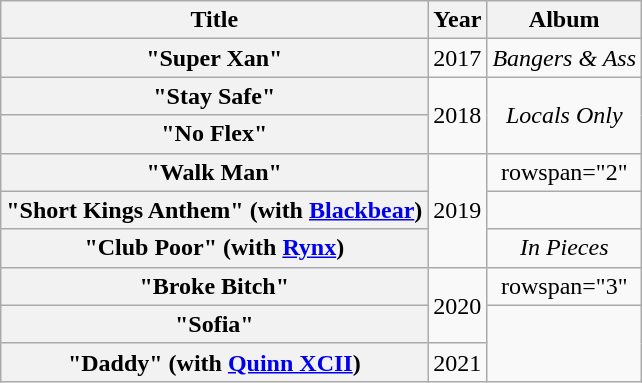<table class="wikitable plainrowheaders" style="text-align:center;">
<tr>
<th scope="col">Title</th>
<th scope="col">Year</th>
<th scope="col">Album</th>
</tr>
<tr>
<th scope="row">"Super Xan"</th>
<td>2017</td>
<td><em>Bangers & Ass</em></td>
</tr>
<tr>
<th scope="row">"Stay Safe"</th>
<td rowspan="2">2018</td>
<td rowspan="2"><em>Locals Only</em></td>
</tr>
<tr>
<th scope="row">"No Flex"</th>
</tr>
<tr>
<th scope="row">"Walk Man"</th>
<td rowspan="3">2019</td>
<td>rowspan="2" </td>
</tr>
<tr>
<th scope="row">"Short Kings Anthem" <span>(with <a href='#'>Blackbear</a>)</span></th>
</tr>
<tr>
<th scope="row">"Club Poor" <span>(with <a href='#'>Rynx</a>)</span></th>
<td><em>In Pieces</em></td>
</tr>
<tr>
<th scope="row">"Broke Bitch"</th>
<td rowspan="2">2020</td>
<td>rowspan="3" </td>
</tr>
<tr>
<th scope="row">"Sofia"</th>
</tr>
<tr>
<th scope="row">"Daddy" <span>(with <a href='#'>Quinn XCII</a>)</span></th>
<td>2021</td>
</tr>
</table>
